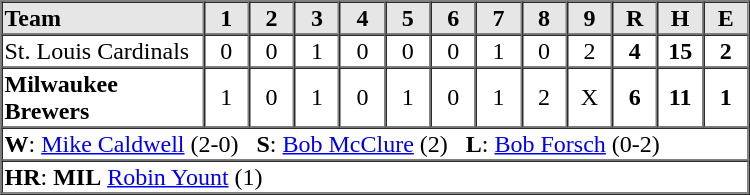<table border=1 cellspacing=0 width=500 style="margin-left:3em;">
<tr style="text-align:center; background-color:#e6e6e6;">
<th align=left width=125>Team</th>
<th width=25>1</th>
<th width=25>2</th>
<th width=25>3</th>
<th width=25>4</th>
<th width=25>5</th>
<th width=25>6</th>
<th width=25>7</th>
<th width=25>8</th>
<th width=25>9</th>
<th width=25>R</th>
<th width=25>H</th>
<th width=25>E</th>
</tr>
<tr style="text-align:center;">
<td align=left>St. Louis Cardinals</td>
<td>0</td>
<td>0</td>
<td>1</td>
<td>0</td>
<td>0</td>
<td>0</td>
<td>1</td>
<td>0</td>
<td>2</td>
<td><strong>4</strong></td>
<td><strong>15</strong></td>
<td><strong>2</strong></td>
</tr>
<tr style="text-align:center;">
<td align=left><strong>Milwaukee Brewers</strong></td>
<td>1</td>
<td>0</td>
<td>1</td>
<td>0</td>
<td>1</td>
<td>0</td>
<td>1</td>
<td>2</td>
<td>X</td>
<td><strong>6</strong></td>
<td><strong>11</strong></td>
<td><strong>1</strong></td>
</tr>
<tr style="text-align:left;">
<td colspan=13><strong>W</strong>: <a href='#'>Mike Caldwell</a> (2-0)   <strong>S</strong>: <a href='#'>Bob McClure</a> (2)   <strong>L</strong>: <a href='#'>Bob Forsch</a> (0-2)</td>
</tr>
<tr style="text-align:left;">
<td colspan=13><strong>HR</strong>: <strong>MIL</strong> <a href='#'>Robin Yount</a> (1)</td>
</tr>
</table>
